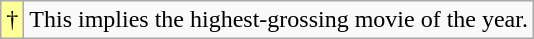<table class="wikitable">
<tr>
<td style="background-color:#FFFF99">†</td>
<td>This implies the highest-grossing movie of the year.</td>
</tr>
</table>
